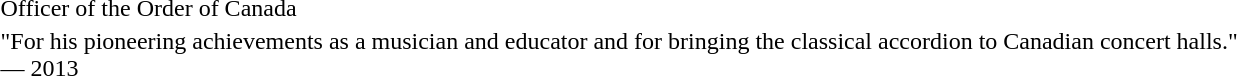<table>
<tr>
<td rowspan=2 style="width:60px; vertical-align:top;"></td>
<td>Officer of the Order of Canada</td>
</tr>
<tr>
<td>"For his pioneering achievements as a musician and educator and for bringing the classical accordion to Canadian concert halls."<br>— 2013</td>
</tr>
</table>
